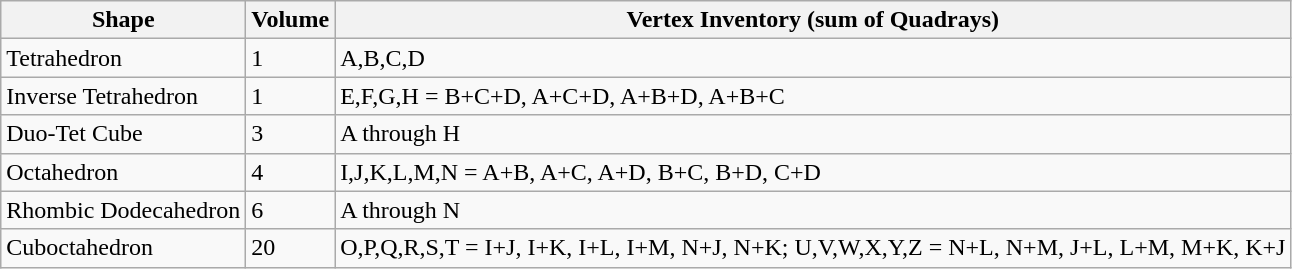<table class="wikitable">
<tr>
<th>Shape</th>
<th>Volume</th>
<th>Vertex Inventory (sum of Quadrays)</th>
</tr>
<tr>
<td>Tetrahedron</td>
<td>1</td>
<td>A,B,C,D</td>
</tr>
<tr>
<td>Inverse Tetrahedron</td>
<td>1</td>
<td>E,F,G,H = B+C+D, A+C+D, A+B+D, A+B+C</td>
</tr>
<tr>
<td>Duo-Tet Cube</td>
<td>3</td>
<td>A through H</td>
</tr>
<tr>
<td>Octahedron</td>
<td>4</td>
<td>I,J,K,L,M,N = A+B, A+C, A+D, B+C, B+D, C+D</td>
</tr>
<tr>
<td>Rhombic Dodecahedron</td>
<td>6</td>
<td>A through N</td>
</tr>
<tr>
<td>Cuboctahedron</td>
<td>20</td>
<td>O,P,Q,R,S,T = I+J, I+K, I+L, I+M, N+J, N+K; U,V,W,X,Y,Z = N+L, N+M, J+L, L+M, M+K, K+J</td>
</tr>
</table>
